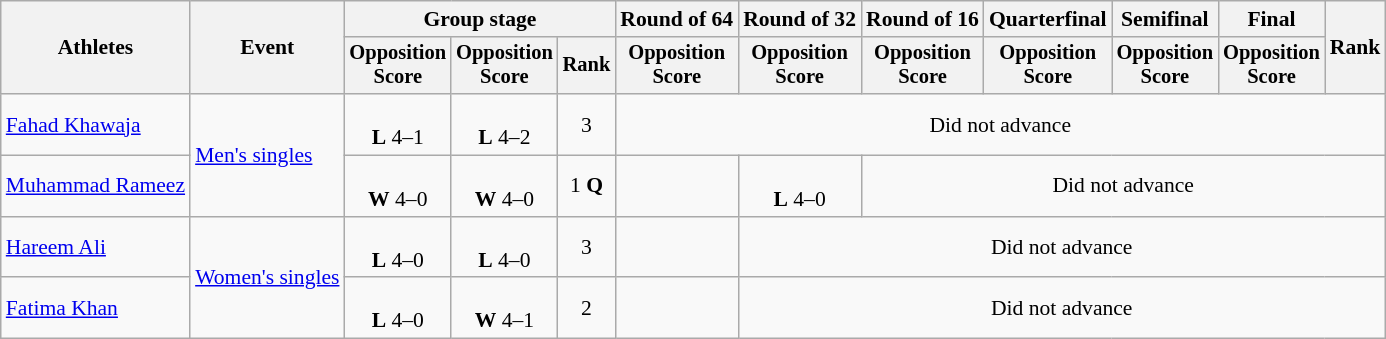<table class="wikitable" style="font-size:90%">
<tr>
<th rowspan=2>Athletes</th>
<th rowspan=2>Event</th>
<th colspan=3>Group stage</th>
<th>Round of 64</th>
<th>Round of 32</th>
<th>Round of 16</th>
<th>Quarterfinal</th>
<th>Semifinal</th>
<th>Final</th>
<th rowspan=2>Rank</th>
</tr>
<tr style="font-size:95%">
<th>Opposition<br>Score</th>
<th>Opposition<br>Score</th>
<th>Rank</th>
<th>Opposition<br>Score</th>
<th>Opposition<br>Score</th>
<th>Opposition<br>Score</th>
<th>Opposition<br>Score</th>
<th>Opposition<br>Score</th>
<th>Opposition<br>Score</th>
</tr>
<tr align=center>
<td align=left><a href='#'>Fahad Khawaja</a></td>
<td align=left rowspan=2><a href='#'>Men's singles</a></td>
<td><br><strong>L</strong> 4–1</td>
<td><br><strong>L</strong> 4–2</td>
<td>3</td>
<td colspan=7>Did not advance</td>
</tr>
<tr align=center>
<td align=left><a href='#'>Muhammad Rameez</a></td>
<td><br><strong>W</strong> 4–0</td>
<td><br><strong>W</strong> 4–0</td>
<td>1 <strong>Q</strong></td>
<td></td>
<td><br><strong>L</strong> 4–0</td>
<td colspan=5>Did not advance</td>
</tr>
<tr align=center>
<td align=left><a href='#'>Hareem Ali</a></td>
<td align=left rowspan=2><a href='#'>Women's singles</a></td>
<td><br><strong>L</strong> 4–0</td>
<td><br><strong>L</strong> 4–0</td>
<td>3</td>
<td></td>
<td colspan=6>Did not advance</td>
</tr>
<tr align=center>
<td align=left><a href='#'>Fatima Khan</a></td>
<td><br><strong>L</strong> 4–0</td>
<td><br><strong>W</strong> 4–1</td>
<td>2</td>
<td></td>
<td colspan=6>Did not advance</td>
</tr>
</table>
